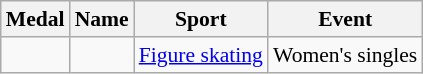<table class="wikitable sortable" style="font-size:90%">
<tr>
<th>Medal</th>
<th>Name</th>
<th>Sport</th>
<th>Event</th>
</tr>
<tr>
<td></td>
<td></td>
<td><a href='#'>Figure skating</a></td>
<td>Women's singles</td>
</tr>
</table>
